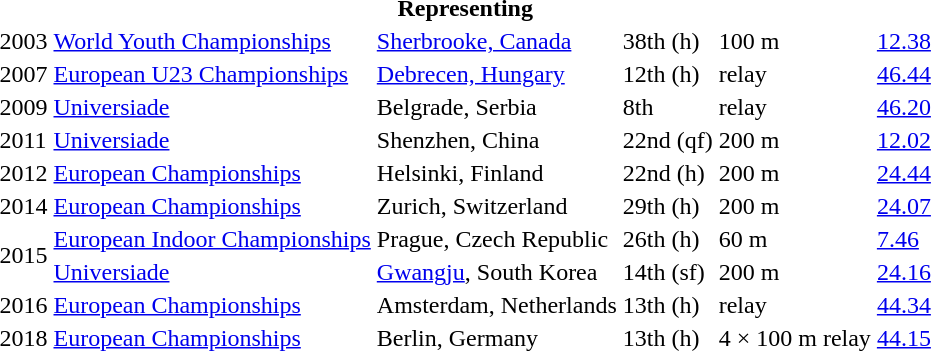<table>
<tr>
<th colspan="6">Representing </th>
</tr>
<tr>
<td>2003</td>
<td><a href='#'>World Youth Championships</a></td>
<td><a href='#'>Sherbrooke, Canada</a></td>
<td>38th (h)</td>
<td>100 m</td>
<td><a href='#'>12.38</a></td>
</tr>
<tr>
<td>2007</td>
<td><a href='#'>European U23 Championships</a></td>
<td><a href='#'>Debrecen, Hungary</a></td>
<td>12th (h)</td>
<td> relay</td>
<td><a href='#'>46.44</a></td>
</tr>
<tr>
<td>2009</td>
<td><a href='#'>Universiade</a></td>
<td>Belgrade, Serbia</td>
<td>8th</td>
<td> relay</td>
<td><a href='#'>46.20</a></td>
</tr>
<tr>
<td>2011</td>
<td><a href='#'>Universiade</a></td>
<td>Shenzhen, China</td>
<td>22nd (qf)</td>
<td>200 m</td>
<td><a href='#'>12.02</a></td>
</tr>
<tr>
<td>2012</td>
<td><a href='#'>European Championships</a></td>
<td>Helsinki, Finland</td>
<td>22nd (h)</td>
<td>200 m</td>
<td><a href='#'>24.44</a></td>
</tr>
<tr>
<td>2014</td>
<td><a href='#'>European Championships</a></td>
<td>Zurich, Switzerland</td>
<td>29th (h)</td>
<td>200 m</td>
<td><a href='#'>24.07</a></td>
</tr>
<tr>
<td rowspan=2>2015</td>
<td><a href='#'>European Indoor Championships</a></td>
<td>Prague, Czech Republic</td>
<td>26th (h)</td>
<td>60 m</td>
<td><a href='#'>7.46</a></td>
</tr>
<tr>
<td><a href='#'>Universiade</a></td>
<td><a href='#'>Gwangju</a>, South Korea</td>
<td>14th (sf)</td>
<td>200 m</td>
<td><a href='#'>24.16</a></td>
</tr>
<tr>
<td>2016</td>
<td><a href='#'>European Championships</a></td>
<td>Amsterdam, Netherlands</td>
<td>13th (h)</td>
<td> relay</td>
<td><a href='#'>44.34</a></td>
</tr>
<tr>
<td>2018</td>
<td><a href='#'>European Championships</a></td>
<td>Berlin, Germany</td>
<td>13th (h)</td>
<td>4 × 100 m relay</td>
<td><a href='#'>44.15</a></td>
</tr>
</table>
